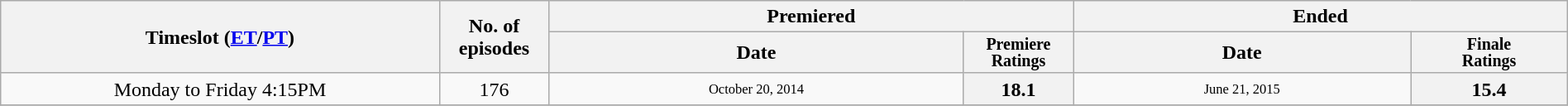<table class="wikitable plainrowheaders" style="text-align:center; width:100%;">
<tr>
<th scope="col" style="width:28%;" rowspan="2">Timeslot (<a href='#'>ET</a>/<a href='#'>PT</a>)</th>
<th scope="col" style="width:7%;" rowspan="2">No. of<br>episodes</th>
<th scope="col" colspan=2>Premiered</th>
<th scope="col" colspan=2>Ended</th>
</tr>
<tr>
<th scope="col">Date</th>
<th scope="col" span style="width:7%; font-size:smaller; line-height:100%;">Premiere<br>Ratings</th>
<th scope="col">Date</th>
<th scope="col" span style="width:10%; font-size:smaller; line-height:100%;">Finale<br>Ratings</th>
</tr>
<tr>
<td>Monday to Friday 4:15PM</td>
<td>176</td>
<td style="font-size:11px;line-height:110%">October 20, 2014</td>
<th>18.1</th>
<td style="font-size:11px;line-height:110%">June 21, 2015</td>
<th>15.4</th>
</tr>
<tr>
</tr>
</table>
